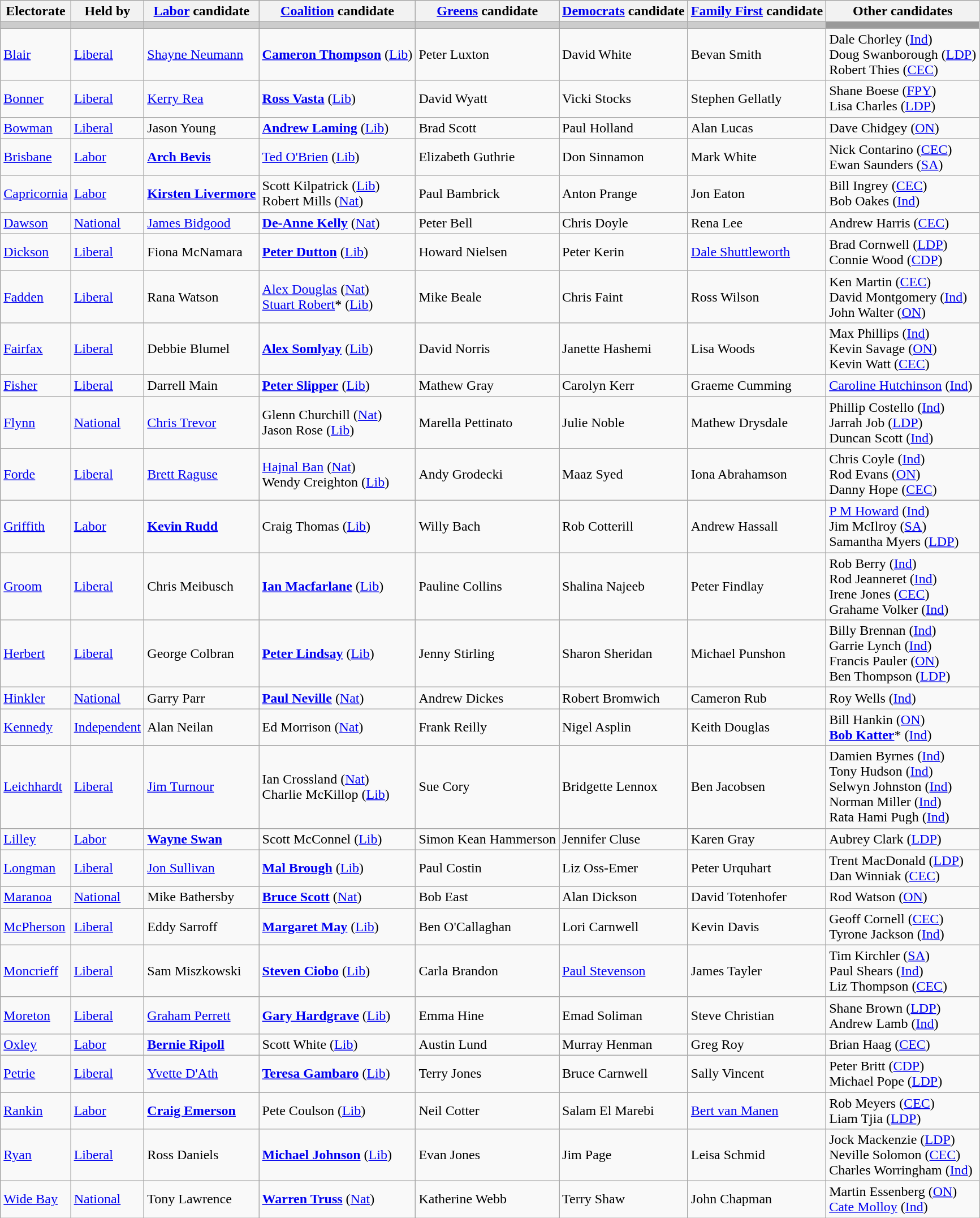<table class="wikitable">
<tr>
<th>Electorate</th>
<th>Held by</th>
<th><a href='#'>Labor</a> candidate</th>
<th><a href='#'>Coalition</a> candidate</th>
<th><a href='#'>Greens</a> candidate</th>
<th><a href='#'>Democrats</a> candidate</th>
<th><a href='#'>Family First</a> candidate</th>
<th>Other candidates</th>
</tr>
<tr style="background:#ccc;">
<td></td>
<td></td>
<td></td>
<td></td>
<td></td>
<td></td>
<td></td>
<td style="background:#999;"></td>
</tr>
<tr>
<td><a href='#'>Blair</a></td>
<td><a href='#'>Liberal</a></td>
<td><a href='#'>Shayne Neumann</a></td>
<td><strong><a href='#'>Cameron Thompson</a></strong> (<a href='#'>Lib</a>)</td>
<td>Peter Luxton</td>
<td>David White</td>
<td>Bevan Smith</td>
<td>Dale Chorley (<a href='#'>Ind</a>) <br> Doug Swanborough (<a href='#'>LDP</a>) <br> Robert Thies (<a href='#'>CEC</a>)</td>
</tr>
<tr>
<td><a href='#'>Bonner</a></td>
<td><a href='#'>Liberal</a></td>
<td><a href='#'>Kerry Rea</a></td>
<td><strong><a href='#'>Ross Vasta</a></strong> (<a href='#'>Lib</a>)</td>
<td>David Wyatt</td>
<td>Vicki Stocks</td>
<td>Stephen Gellatly</td>
<td>Shane Boese (<a href='#'>FPY</a>) <br> Lisa Charles (<a href='#'>LDP</a>)</td>
</tr>
<tr>
<td><a href='#'>Bowman</a></td>
<td><a href='#'>Liberal</a></td>
<td>Jason Young</td>
<td><strong><a href='#'>Andrew Laming</a></strong> (<a href='#'>Lib</a>)</td>
<td>Brad Scott</td>
<td>Paul Holland</td>
<td>Alan Lucas</td>
<td>Dave Chidgey (<a href='#'>ON</a>)</td>
</tr>
<tr>
<td><a href='#'>Brisbane</a></td>
<td><a href='#'>Labor</a></td>
<td><strong><a href='#'>Arch Bevis</a></strong></td>
<td><a href='#'>Ted O'Brien</a> (<a href='#'>Lib</a>)</td>
<td>Elizabeth Guthrie</td>
<td>Don Sinnamon</td>
<td>Mark White</td>
<td>Nick Contarino (<a href='#'>CEC</a>) <br> Ewan Saunders (<a href='#'>SA</a>)</td>
</tr>
<tr>
<td><a href='#'>Capricornia</a></td>
<td><a href='#'>Labor</a></td>
<td><strong><a href='#'>Kirsten Livermore</a></strong></td>
<td>Scott Kilpatrick (<a href='#'>Lib</a>)<br>Robert Mills  (<a href='#'>Nat</a>)</td>
<td>Paul Bambrick</td>
<td>Anton Prange</td>
<td>Jon Eaton</td>
<td>Bill Ingrey (<a href='#'>CEC</a>) <br> Bob Oakes (<a href='#'>Ind</a>)</td>
</tr>
<tr>
<td><a href='#'>Dawson</a></td>
<td><a href='#'>National</a></td>
<td><a href='#'>James Bidgood</a></td>
<td><strong><a href='#'>De-Anne Kelly</a></strong> (<a href='#'>Nat</a>)</td>
<td>Peter Bell</td>
<td>Chris Doyle</td>
<td>Rena Lee</td>
<td>Andrew Harris (<a href='#'>CEC</a>)</td>
</tr>
<tr>
<td><a href='#'>Dickson</a></td>
<td><a href='#'>Liberal</a></td>
<td>Fiona McNamara</td>
<td><strong><a href='#'>Peter Dutton</a></strong> (<a href='#'>Lib</a>)</td>
<td>Howard Nielsen</td>
<td>Peter Kerin</td>
<td><a href='#'>Dale Shuttleworth</a></td>
<td>Brad Cornwell (<a href='#'>LDP</a>)<br>Connie Wood (<a href='#'>CDP</a>)</td>
</tr>
<tr>
<td><a href='#'>Fadden</a></td>
<td><a href='#'>Liberal</a></td>
<td>Rana Watson</td>
<td><a href='#'>Alex Douglas</a> (<a href='#'>Nat</a>) <br> <a href='#'>Stuart Robert</a>* (<a href='#'>Lib</a>)</td>
<td>Mike Beale</td>
<td>Chris Faint</td>
<td>Ross Wilson</td>
<td>Ken Martin (<a href='#'>CEC</a>) <br> David Montgomery (<a href='#'>Ind</a>) <br> John Walter (<a href='#'>ON</a>)</td>
</tr>
<tr>
<td><a href='#'>Fairfax</a></td>
<td><a href='#'>Liberal</a></td>
<td>Debbie Blumel</td>
<td><strong><a href='#'>Alex Somlyay</a></strong>  (<a href='#'>Lib</a>)</td>
<td>David Norris</td>
<td>Janette Hashemi</td>
<td>Lisa Woods</td>
<td>Max Phillips (<a href='#'>Ind</a>) <br> Kevin Savage (<a href='#'>ON</a>) <br> Kevin Watt (<a href='#'>CEC</a>)</td>
</tr>
<tr>
<td><a href='#'>Fisher</a></td>
<td><a href='#'>Liberal</a></td>
<td>Darrell Main</td>
<td><strong><a href='#'>Peter Slipper</a></strong> (<a href='#'>Lib</a>)</td>
<td>Mathew Gray</td>
<td>Carolyn Kerr</td>
<td>Graeme Cumming</td>
<td><a href='#'>Caroline Hutchinson</a> (<a href='#'>Ind</a>)</td>
</tr>
<tr>
<td><a href='#'>Flynn</a></td>
<td><a href='#'>National</a></td>
<td><a href='#'>Chris Trevor</a></td>
<td>Glenn Churchill (<a href='#'>Nat</a>) <br> Jason Rose (<a href='#'>Lib</a>)</td>
<td>Marella Pettinato</td>
<td>Julie Noble</td>
<td>Mathew Drysdale</td>
<td>Phillip Costello (<a href='#'>Ind</a>) <br> Jarrah Job (<a href='#'>LDP</a>) <br> Duncan Scott (<a href='#'>Ind</a>)</td>
</tr>
<tr>
<td><a href='#'>Forde</a></td>
<td><a href='#'>Liberal</a></td>
<td><a href='#'>Brett Raguse</a></td>
<td><a href='#'>Hajnal Ban</a> (<a href='#'>Nat</a>) <br> Wendy Creighton (<a href='#'>Lib</a>)</td>
<td>Andy Grodecki</td>
<td>Maaz Syed</td>
<td>Iona Abrahamson</td>
<td>Chris Coyle (<a href='#'>Ind</a>) <br> Rod Evans (<a href='#'>ON</a>) <br> Danny Hope (<a href='#'>CEC</a>)</td>
</tr>
<tr>
<td><a href='#'>Griffith</a></td>
<td><a href='#'>Labor</a></td>
<td><strong><a href='#'>Kevin Rudd</a></strong></td>
<td>Craig Thomas (<a href='#'>Lib</a>)</td>
<td>Willy Bach</td>
<td>Rob Cotterill</td>
<td>Andrew Hassall</td>
<td><a href='#'>P M Howard</a> (<a href='#'>Ind</a>) <br> Jim McIlroy (<a href='#'>SA</a>) <br> Samantha Myers (<a href='#'>LDP</a>)</td>
</tr>
<tr>
<td><a href='#'>Groom</a></td>
<td><a href='#'>Liberal</a></td>
<td>Chris Meibusch</td>
<td><strong><a href='#'>Ian Macfarlane</a></strong> (<a href='#'>Lib</a>)</td>
<td>Pauline Collins</td>
<td>Shalina Najeeb</td>
<td>Peter Findlay</td>
<td>Rob Berry (<a href='#'>Ind</a>) <br> Rod Jeanneret (<a href='#'>Ind</a>) <br> Irene Jones (<a href='#'>CEC</a>) <br> Grahame Volker (<a href='#'>Ind</a>)</td>
</tr>
<tr>
<td><a href='#'>Herbert</a></td>
<td><a href='#'>Liberal</a></td>
<td>George Colbran</td>
<td><strong><a href='#'>Peter Lindsay</a></strong> (<a href='#'>Lib</a>)</td>
<td>Jenny Stirling</td>
<td>Sharon Sheridan</td>
<td>Michael Punshon</td>
<td>Billy Brennan (<a href='#'>Ind</a>) <br> Garrie Lynch (<a href='#'>Ind</a>) <br> Francis Pauler (<a href='#'>ON</a>) <br> Ben Thompson (<a href='#'>LDP</a>)</td>
</tr>
<tr>
<td><a href='#'>Hinkler</a></td>
<td><a href='#'>National</a></td>
<td>Garry Parr</td>
<td><strong><a href='#'>Paul Neville</a></strong> (<a href='#'>Nat</a>)</td>
<td>Andrew Dickes</td>
<td>Robert Bromwich</td>
<td>Cameron Rub</td>
<td>Roy Wells (<a href='#'>Ind</a>)</td>
</tr>
<tr>
<td><a href='#'>Kennedy</a></td>
<td><a href='#'>Independent</a></td>
<td>Alan Neilan</td>
<td>Ed Morrison (<a href='#'>Nat</a>)</td>
<td>Frank Reilly</td>
<td>Nigel Asplin</td>
<td>Keith Douglas</td>
<td>Bill Hankin (<a href='#'>ON</a>) <br> <strong><a href='#'>Bob Katter</a></strong>* (<a href='#'>Ind</a>)</td>
</tr>
<tr>
<td><a href='#'>Leichhardt</a></td>
<td><a href='#'>Liberal</a></td>
<td><a href='#'>Jim Turnour</a></td>
<td>Ian Crossland (<a href='#'>Nat</a>) <br> Charlie McKillop (<a href='#'>Lib</a>)</td>
<td>Sue Cory</td>
<td>Bridgette Lennox</td>
<td>Ben Jacobsen</td>
<td>Damien Byrnes (<a href='#'>Ind</a>) <br> Tony Hudson (<a href='#'>Ind</a>)<br> Selwyn Johnston (<a href='#'>Ind</a>) <br> Norman Miller (<a href='#'>Ind</a>) <br> Rata Hami Pugh (<a href='#'>Ind</a>)</td>
</tr>
<tr>
<td><a href='#'>Lilley</a></td>
<td><a href='#'>Labor</a></td>
<td><strong><a href='#'>Wayne Swan</a></strong></td>
<td>Scott McConnel (<a href='#'>Lib</a>)</td>
<td>Simon Kean Hammerson</td>
<td>Jennifer Cluse</td>
<td>Karen Gray</td>
<td>Aubrey Clark (<a href='#'>LDP</a>)</td>
</tr>
<tr>
<td><a href='#'>Longman</a></td>
<td><a href='#'>Liberal</a></td>
<td><a href='#'>Jon Sullivan</a></td>
<td><strong><a href='#'>Mal Brough</a></strong> (<a href='#'>Lib</a>)</td>
<td>Paul Costin</td>
<td>Liz Oss-Emer</td>
<td>Peter Urquhart</td>
<td>Trent MacDonald (<a href='#'>LDP</a>) <br> Dan Winniak (<a href='#'>CEC</a>)</td>
</tr>
<tr>
<td><a href='#'>Maranoa</a></td>
<td><a href='#'>National</a></td>
<td>Mike Bathersby</td>
<td><strong><a href='#'>Bruce Scott</a></strong> (<a href='#'>Nat</a>)</td>
<td>Bob East</td>
<td>Alan Dickson</td>
<td>David Totenhofer</td>
<td>Rod Watson (<a href='#'>ON</a>)</td>
</tr>
<tr>
<td><a href='#'>McPherson</a></td>
<td><a href='#'>Liberal</a></td>
<td>Eddy Sarroff</td>
<td><strong><a href='#'>Margaret May</a></strong> (<a href='#'>Lib</a>)</td>
<td>Ben O'Callaghan</td>
<td>Lori Carnwell</td>
<td>Kevin Davis</td>
<td>Geoff Cornell (<a href='#'>CEC</a>) <br> Tyrone Jackson (<a href='#'>Ind</a>)</td>
</tr>
<tr>
<td><a href='#'>Moncrieff</a></td>
<td><a href='#'>Liberal</a></td>
<td>Sam Miszkowski</td>
<td><strong><a href='#'>Steven Ciobo</a></strong> (<a href='#'>Lib</a>)</td>
<td>Carla Brandon</td>
<td><a href='#'>Paul Stevenson</a></td>
<td>James Tayler</td>
<td>Tim Kirchler (<a href='#'>SA</a>) <br> Paul Shears (<a href='#'>Ind</a>) <br> Liz Thompson (<a href='#'>CEC</a>)</td>
</tr>
<tr>
<td><a href='#'>Moreton</a></td>
<td><a href='#'>Liberal</a></td>
<td><a href='#'>Graham Perrett</a></td>
<td><strong><a href='#'>Gary Hardgrave</a></strong> (<a href='#'>Lib</a>)</td>
<td>Emma Hine</td>
<td>Emad Soliman</td>
<td>Steve Christian</td>
<td>Shane Brown (<a href='#'>LDP</a>) <br> Andrew Lamb (<a href='#'>Ind</a>)</td>
</tr>
<tr>
<td><a href='#'>Oxley</a></td>
<td><a href='#'>Labor</a></td>
<td><strong><a href='#'>Bernie Ripoll</a></strong></td>
<td>Scott White (<a href='#'>Lib</a>)</td>
<td>Austin Lund</td>
<td>Murray Henman</td>
<td>Greg Roy</td>
<td>Brian Haag (<a href='#'>CEC</a>)</td>
</tr>
<tr>
<td><a href='#'>Petrie</a></td>
<td><a href='#'>Liberal</a></td>
<td><a href='#'>Yvette D'Ath</a></td>
<td><strong><a href='#'>Teresa Gambaro</a></strong> (<a href='#'>Lib</a>)</td>
<td>Terry Jones</td>
<td>Bruce Carnwell</td>
<td>Sally Vincent</td>
<td>Peter Britt (<a href='#'>CDP</a>) <br> Michael Pope (<a href='#'>LDP</a>)</td>
</tr>
<tr>
<td><a href='#'>Rankin</a></td>
<td><a href='#'>Labor</a></td>
<td><strong><a href='#'>Craig Emerson</a></strong></td>
<td>Pete Coulson (<a href='#'>Lib</a>)</td>
<td>Neil Cotter</td>
<td>Salam El Marebi</td>
<td><a href='#'>Bert van Manen</a></td>
<td>Rob Meyers (<a href='#'>CEC</a>) <br> Liam Tjia (<a href='#'>LDP</a>)</td>
</tr>
<tr>
<td><a href='#'>Ryan</a></td>
<td><a href='#'>Liberal</a></td>
<td>Ross Daniels</td>
<td><strong><a href='#'>Michael Johnson</a></strong> (<a href='#'>Lib</a>)</td>
<td>Evan Jones</td>
<td>Jim Page</td>
<td>Leisa Schmid</td>
<td>Jock Mackenzie (<a href='#'>LDP</a>) <br> Neville Solomon (<a href='#'>CEC</a>) <br> Charles Worringham (<a href='#'>Ind</a>)</td>
</tr>
<tr>
<td><a href='#'>Wide Bay</a></td>
<td><a href='#'>National</a></td>
<td>Tony Lawrence</td>
<td><strong><a href='#'>Warren Truss</a></strong> (<a href='#'>Nat</a>)</td>
<td>Katherine Webb</td>
<td>Terry Shaw</td>
<td>John Chapman</td>
<td>Martin Essenberg (<a href='#'>ON</a>) <br> <a href='#'>Cate Molloy</a> (<a href='#'>Ind</a>)</td>
</tr>
</table>
